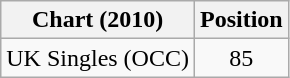<table class="wikitable">
<tr>
<th scope="col">Chart (2010)</th>
<th scope="col">Position</th>
</tr>
<tr>
<td>UK Singles (OCC)</td>
<td style="text-align:center;">85</td>
</tr>
</table>
